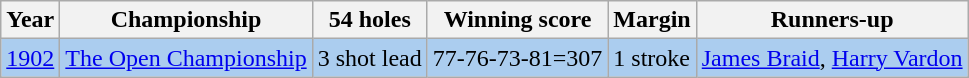<table class="wikitable">
<tr>
<th>Year</th>
<th>Championship</th>
<th>54 holes</th>
<th>Winning score</th>
<th>Margin</th>
<th>Runners-up</th>
</tr>
<tr style="background:#ABCDEF;">
<td><a href='#'>1902</a></td>
<td><a href='#'>The Open Championship</a></td>
<td>3 shot lead</td>
<td>77-76-73-81=307</td>
<td>1 stroke</td>
<td> <a href='#'>James Braid</a>,  <a href='#'>Harry Vardon</a></td>
</tr>
</table>
